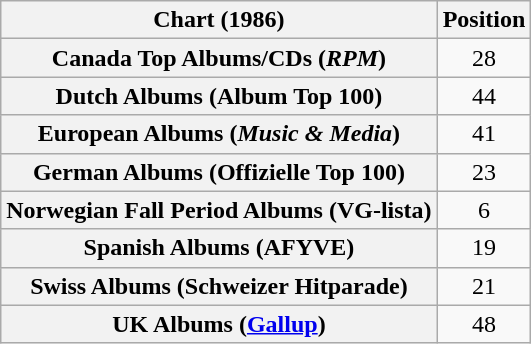<table class="wikitable sortable plainrowheaders" style="text-align:center">
<tr>
<th scope="col">Chart (1986)</th>
<th scope="col">Position</th>
</tr>
<tr>
<th scope="row">Canada Top Albums/CDs (<em>RPM</em>)</th>
<td>28</td>
</tr>
<tr>
<th scope="row">Dutch Albums (Album Top 100)</th>
<td>44</td>
</tr>
<tr>
<th scope="row">European Albums (<em>Music & Media</em>)</th>
<td>41</td>
</tr>
<tr>
<th scope="row">German Albums (Offizielle Top 100)</th>
<td>23</td>
</tr>
<tr>
<th scope="row">Norwegian Fall Period Albums (VG-lista)</th>
<td>6</td>
</tr>
<tr>
<th scope="row">Spanish Albums (AFYVE)</th>
<td>19</td>
</tr>
<tr>
<th scope="row">Swiss Albums (Schweizer Hitparade)</th>
<td>21</td>
</tr>
<tr>
<th scope="row">UK Albums (<a href='#'>Gallup</a>)</th>
<td>48</td>
</tr>
</table>
